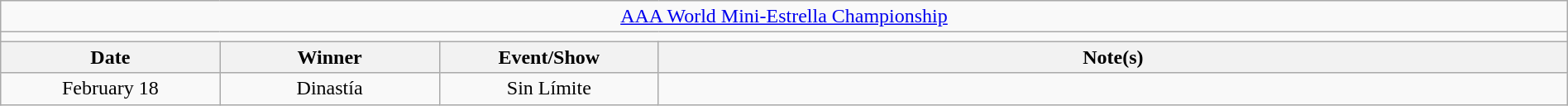<table class="wikitable" style="text-align:center; width:100%;">
<tr>
<td colspan="5"><a href='#'>AAA World Mini-Estrella Championship</a></td>
</tr>
<tr>
<td colspan="5"><strong></strong></td>
</tr>
<tr>
<th width="14%">Date</th>
<th width="14%">Winner</th>
<th width="14%">Event/Show</th>
<th width="58%">Note(s)</th>
</tr>
<tr>
<td>February 18</td>
<td>Dinastía</td>
<td>Sin Límite</td>
<td align="left"></td>
</tr>
</table>
